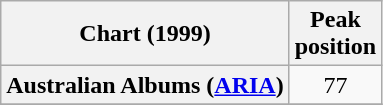<table class="wikitable sortable plainrowheaders" style="text-align:center">
<tr>
<th>Chart (1999)</th>
<th>Peak<br>position</th>
</tr>
<tr>
<th scope="row">Australian Albums (<a href='#'>ARIA</a>)</th>
<td>77</td>
</tr>
<tr>
</tr>
</table>
